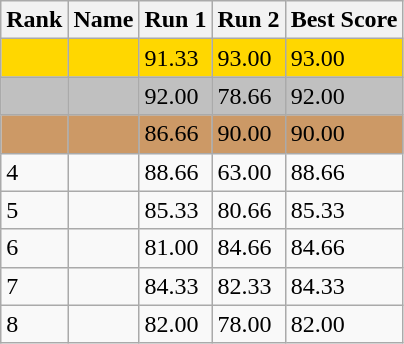<table class="wikitable">
<tr>
<th>Rank</th>
<th>Name</th>
<th>Run 1</th>
<th>Run 2</th>
<th>Best Score</th>
</tr>
<tr style="background:gold;">
<td></td>
<td></td>
<td>91.33</td>
<td>93.00</td>
<td>93.00</td>
</tr>
<tr style="background:silver;">
<td></td>
<td></td>
<td>92.00</td>
<td>78.66</td>
<td>92.00</td>
</tr>
<tr style="background:#CC9966;">
<td></td>
<td></td>
<td>86.66</td>
<td>90.00</td>
<td>90.00</td>
</tr>
<tr>
<td>4</td>
<td></td>
<td>88.66</td>
<td>63.00</td>
<td>88.66</td>
</tr>
<tr>
<td>5</td>
<td></td>
<td>85.33</td>
<td>80.66</td>
<td>85.33</td>
</tr>
<tr>
<td>6</td>
<td></td>
<td>81.00</td>
<td>84.66</td>
<td>84.66</td>
</tr>
<tr>
<td>7</td>
<td></td>
<td>84.33</td>
<td>82.33</td>
<td>84.33</td>
</tr>
<tr>
<td>8</td>
<td></td>
<td>82.00</td>
<td>78.00</td>
<td>82.00</td>
</tr>
</table>
